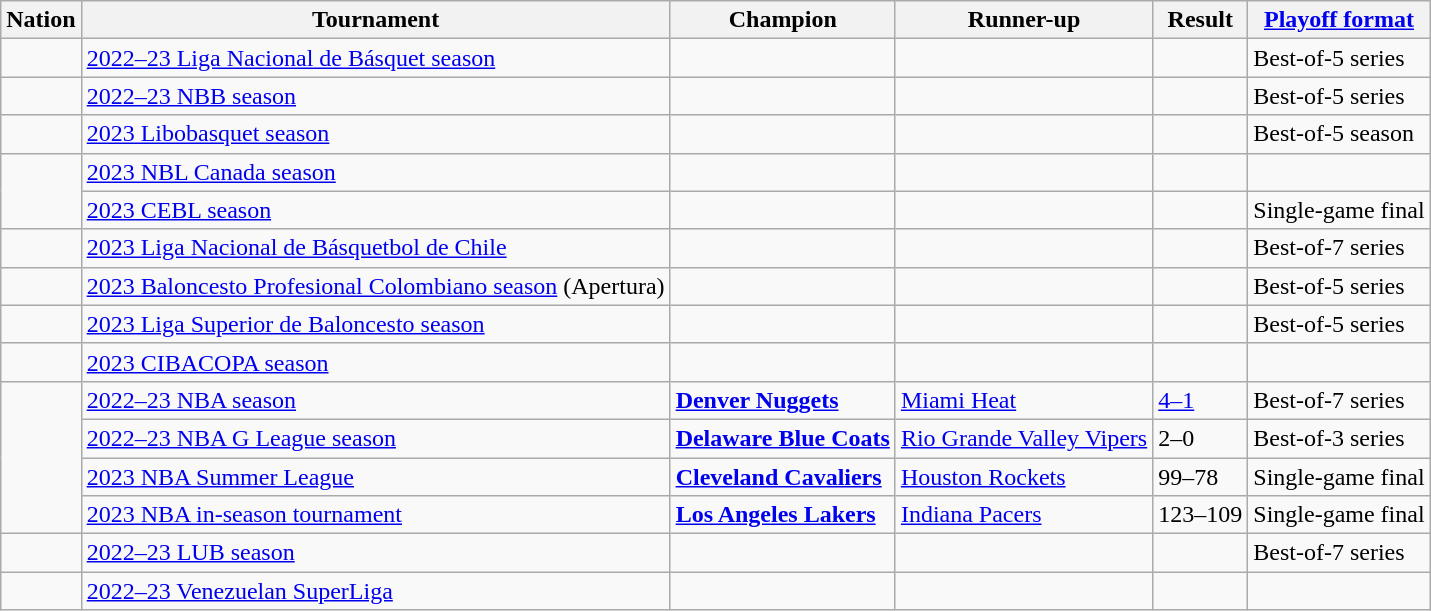<table class="wikitable">
<tr>
<th>Nation</th>
<th>Tournament</th>
<th>Champion</th>
<th>Runner-up</th>
<th>Result</th>
<th><a href='#'>Playoff format</a></th>
</tr>
<tr>
<td></td>
<td><a href='#'>2022–23 Liga Nacional de Básquet season</a></td>
<td></td>
<td></td>
<td></td>
<td>Best-of-5 series</td>
</tr>
<tr>
<td></td>
<td><a href='#'>2022–23 NBB season</a></td>
<td></td>
<td></td>
<td></td>
<td>Best-of-5 series</td>
</tr>
<tr>
<td></td>
<td><a href='#'>2023 Libobasquet season</a></td>
<td></td>
<td></td>
<td></td>
<td>Best-of-5 season</td>
</tr>
<tr>
<td rowspan=2></td>
<td><a href='#'>2023 NBL Canada season</a></td>
<td></td>
<td></td>
<td></td>
<td></td>
</tr>
<tr>
<td><a href='#'>2023 CEBL season</a></td>
<td></td>
<td></td>
<td></td>
<td>Single-game final</td>
</tr>
<tr>
<td></td>
<td><a href='#'>2023 Liga Nacional de Básquetbol de Chile</a></td>
<td></td>
<td></td>
<td></td>
<td>Best-of-7 series</td>
</tr>
<tr>
<td></td>
<td><a href='#'>2023 Baloncesto Profesional Colombiano season</a> (Apertura)</td>
<td></td>
<td></td>
<td></td>
<td>Best-of-5 series</td>
</tr>
<tr>
<td></td>
<td><a href='#'>2023 Liga Superior de Baloncesto season</a></td>
<td></td>
<td></td>
<td></td>
<td>Best-of-5 series</td>
</tr>
<tr>
<td></td>
<td><a href='#'>2023 CIBACOPA season</a></td>
<td></td>
<td></td>
<td></td>
<td></td>
</tr>
<tr>
<td rowspan=4></td>
<td><a href='#'>2022–23 NBA season</a></td>
<td><strong><a href='#'>Denver Nuggets</a></strong></td>
<td><a href='#'>Miami Heat</a></td>
<td><a href='#'>4–1</a></td>
<td>Best-of-7 series</td>
</tr>
<tr>
<td><a href='#'>2022–23 NBA G League season</a></td>
<td><strong><a href='#'>Delaware Blue Coats</a></strong></td>
<td><a href='#'>Rio Grande Valley Vipers</a></td>
<td>2–0</td>
<td>Best-of-3 series</td>
</tr>
<tr>
<td><a href='#'>2023 NBA Summer League</a></td>
<td><strong><a href='#'>Cleveland Cavaliers</a></strong></td>
<td><a href='#'>Houston Rockets</a></td>
<td>99–78</td>
<td>Single-game final</td>
</tr>
<tr>
<td><a href='#'>2023 NBA in-season tournament</a></td>
<td><strong><a href='#'>Los Angeles Lakers</a></strong></td>
<td><a href='#'>Indiana Pacers</a></td>
<td>123–109</td>
<td>Single-game final</td>
</tr>
<tr>
<td></td>
<td><a href='#'>2022–23 LUB season</a></td>
<td></td>
<td></td>
<td></td>
<td>Best-of-7 series</td>
</tr>
<tr>
<td></td>
<td><a href='#'>2022–23 Venezuelan SuperLiga</a></td>
<td></td>
<td></td>
<td></td>
<td></td>
</tr>
</table>
